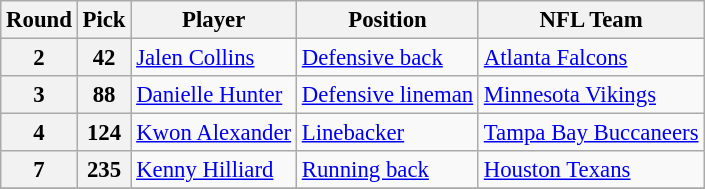<table class="wikitable" style="font-size: 95%;">
<tr>
<th>Round</th>
<th>Pick</th>
<th>Player</th>
<th>Position</th>
<th>NFL Team</th>
</tr>
<tr>
<th>2</th>
<th>42</th>
<td><a href='#'>Jalen Collins</a></td>
<td><a href='#'>Defensive back</a></td>
<td><a href='#'>Atlanta Falcons</a></td>
</tr>
<tr>
<th>3</th>
<th>88</th>
<td><a href='#'>Danielle Hunter</a></td>
<td><a href='#'>Defensive lineman</a></td>
<td><a href='#'>Minnesota Vikings</a></td>
</tr>
<tr>
<th>4</th>
<th>124</th>
<td><a href='#'>Kwon Alexander</a></td>
<td><a href='#'>Linebacker</a></td>
<td><a href='#'>Tampa Bay Buccaneers</a></td>
</tr>
<tr>
<th>7</th>
<th>235</th>
<td><a href='#'>Kenny Hilliard</a></td>
<td><a href='#'>Running back</a></td>
<td><a href='#'>Houston Texans</a></td>
</tr>
<tr>
</tr>
</table>
